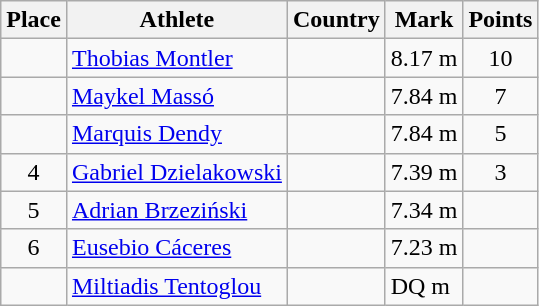<table class="wikitable">
<tr>
<th>Place</th>
<th>Athlete</th>
<th>Country</th>
<th>Mark</th>
<th>Points</th>
</tr>
<tr>
<td align=center></td>
<td><a href='#'>Thobias Montler</a></td>
<td></td>
<td>8.17 m</td>
<td align=center>10</td>
</tr>
<tr>
<td align=center></td>
<td><a href='#'>Maykel Massó</a></td>
<td></td>
<td>7.84 m</td>
<td align=center>7</td>
</tr>
<tr>
<td align=center></td>
<td><a href='#'>Marquis Dendy</a></td>
<td></td>
<td>7.84 m</td>
<td align=center>5</td>
</tr>
<tr>
<td align=center>4</td>
<td><a href='#'>Gabriel Dzielakowski</a></td>
<td></td>
<td>7.39 m</td>
<td align=center>3</td>
</tr>
<tr>
<td align=center>5</td>
<td><a href='#'>Adrian Brzeziński</a></td>
<td></td>
<td>7.34 m</td>
<td align=center></td>
</tr>
<tr>
<td align=center>6</td>
<td><a href='#'>Eusebio Cáceres</a></td>
<td></td>
<td>7.23 m</td>
<td align=center></td>
</tr>
<tr>
<td align=center></td>
<td><a href='#'>Miltiadis Tentoglou</a></td>
<td></td>
<td>DQ m</td>
<td align=center></td>
</tr>
</table>
